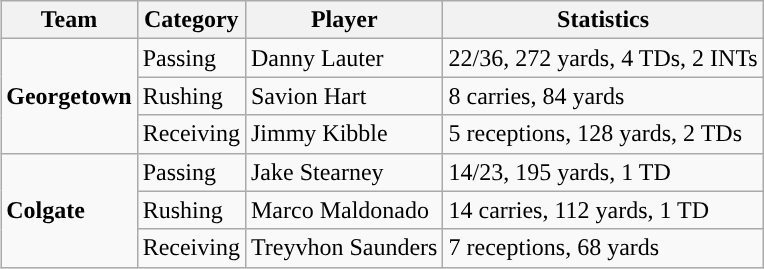<table class="wikitable" style="float: right;">
<tr>
<th>Team</th>
<th>Category</th>
<th>Player</th>
<th>Statistics</th>
</tr>
<tr>
<td rowspan=3><strong>Georgetown</strong></td>
<td>Passing</td>
<td>Danny Lauter</td>
<td>22/36, 272 yards, 4 TDs, 2 INTs</td>
</tr>
<tr>
<td>Rushing</td>
<td>Savion Hart</td>
<td>8 carries, 84 yards</td>
</tr>
<tr>
<td>Receiving</td>
<td>Jimmy Kibble</td>
<td>5 receptions, 128 yards, 2 TDs</td>
</tr>
<tr>
<td rowspan=3><strong>Colgate</strong></td>
<td>Passing</td>
<td>Jake Stearney</td>
<td>14/23, 195 yards, 1 TD</td>
</tr>
<tr>
<td>Rushing</td>
<td>Marco Maldonado</td>
<td>14 carries, 112 yards, 1 TD</td>
</tr>
<tr>
<td>Receiving</td>
<td>Treyvhon Saunders</td>
<td>7 receptions, 68 yards</td>
</tr>
</table>
